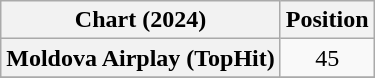<table class="wikitable plainrowheaders" style="text-align:center">
<tr>
<th scope="col">Chart (2024)</th>
<th scope="col">Position</th>
</tr>
<tr>
<th scope="row">Moldova Airplay (TopHit)</th>
<td>45</td>
</tr>
<tr>
</tr>
</table>
